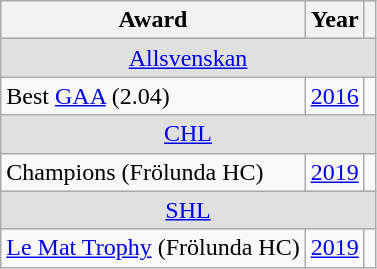<table class="wikitable">
<tr>
<th>Award</th>
<th>Year</th>
<th></th>
</tr>
<tr ALIGN="center" bgcolor="#e0e0e0">
<td colspan="3"><a href='#'>Allsvenskan</a></td>
</tr>
<tr>
<td>Best <a href='#'>GAA</a> (2.04)</td>
<td><a href='#'>2016</a></td>
<td></td>
</tr>
<tr ALIGN="center" bgcolor="#e0e0e0">
<td colspan="3"><a href='#'>CHL</a></td>
</tr>
<tr>
<td>Champions (Frölunda HC)</td>
<td><a href='#'>2019</a></td>
<td></td>
</tr>
<tr ALIGN="center" bgcolor="#e0e0e0">
<td colspan="3"><a href='#'>SHL</a></td>
</tr>
<tr>
<td><a href='#'>Le Mat Trophy</a> (Frölunda HC)</td>
<td><a href='#'>2019</a></td>
<td></td>
</tr>
</table>
